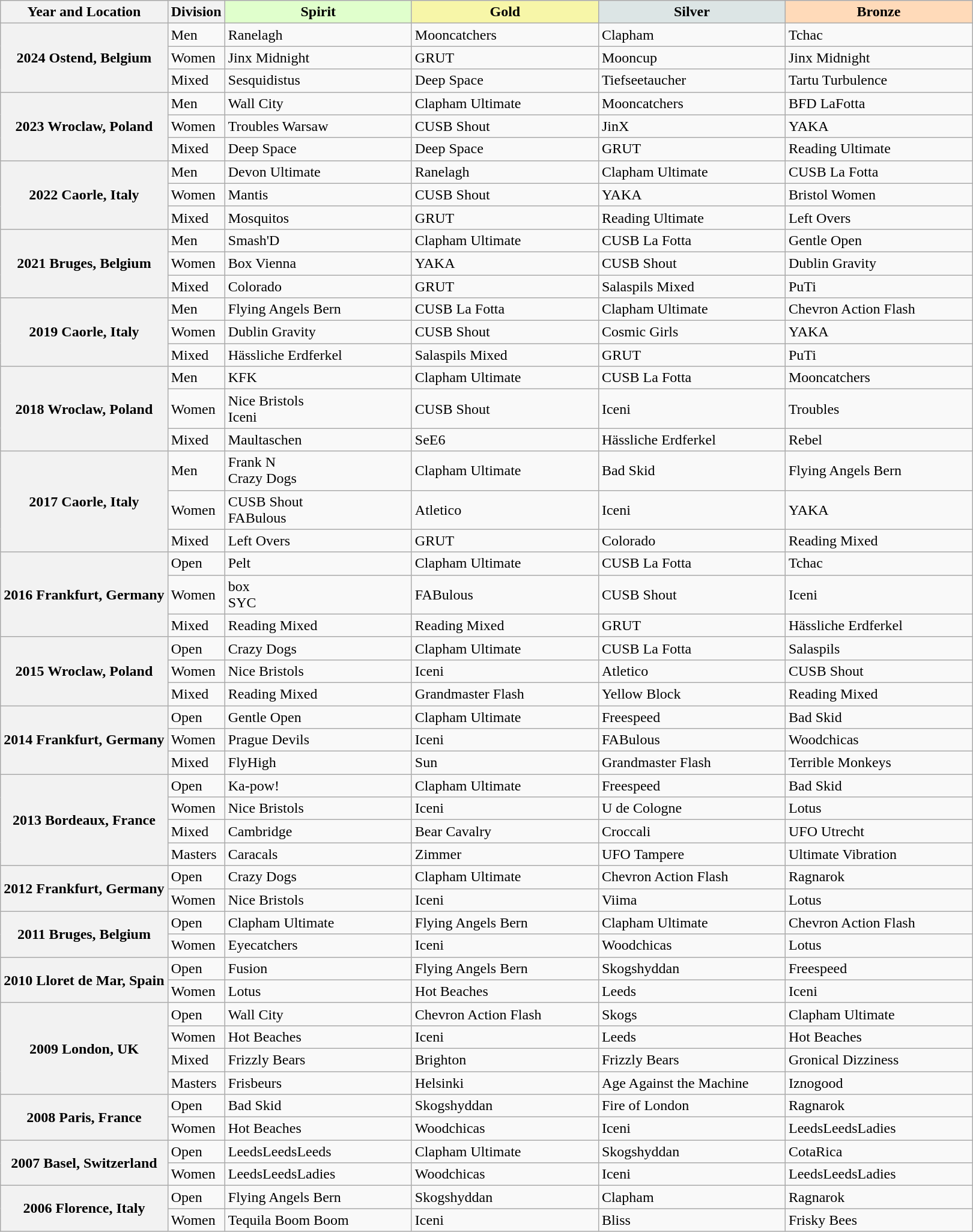<table class="wikitable">
<tr bgcolor="#efefef" align="left">
<th>Year and Location</th>
<th>Division</th>
<th width=200 style="background-color: #E0FFCC;"> Spirit</th>
<th width=200 style="background-color: #F7F6A8;"> Gold</th>
<th width=200 style="background-color: #DCE5E5;"> Silver</th>
<th width=200 style="background-color: #FFDAB9;"> Bronze</th>
</tr>
<tr>
<th rowspan=3>2024  Ostend, Belgium</th>
<td>Men</td>
<td>Ranelagh</td>
<td>Mooncatchers</td>
<td>Clapham</td>
<td>Tchac</td>
</tr>
<tr>
<td>Women</td>
<td>Jinx Midnight</td>
<td>GRUT</td>
<td>Mooncup</td>
<td>Jinx Midnight</td>
</tr>
<tr>
<td>Mixed</td>
<td>Sesquidistus</td>
<td>Deep Space</td>
<td>Tiefseetaucher</td>
<td>Tartu Turbulence</td>
</tr>
<tr>
<th rowspan=3>2023  Wroclaw, Poland</th>
<td>Men</td>
<td>Wall City </td>
<td>Clapham Ultimate </td>
<td>Mooncatchers </td>
<td>BFD LaFotta </td>
</tr>
<tr>
<td>Women</td>
<td>Troubles Warsaw </td>
<td>CUSB Shout </td>
<td>JinX </td>
<td>YAKA </td>
</tr>
<tr>
<td>Mixed</td>
<td>Deep Space </td>
<td>Deep Space </td>
<td>GRUT </td>
<td>Reading Ultimate </td>
</tr>
<tr>
<th rowspan = 3>2022  Caorle, Italy</th>
<td>Men</td>
<td>Devon Ultimate </td>
<td>Ranelagh </td>
<td>Clapham Ultimate </td>
<td>CUSB La Fotta </td>
</tr>
<tr>
<td>Women</td>
<td>Mantis </td>
<td>CUSB Shout </td>
<td>YAKA </td>
<td>Bristol Women </td>
</tr>
<tr>
<td>Mixed</td>
<td>Mosquitos </td>
<td>GRUT </td>
<td>Reading Ultimate </td>
<td>Left Overs </td>
</tr>
<tr>
<th rowspan=3>2021  Bruges, Belgium</th>
<td>Men</td>
<td>Smash'D </td>
<td>Clapham Ultimate </td>
<td>CUSB La Fotta </td>
<td>Gentle Open </td>
</tr>
<tr>
<td>Women</td>
<td>Box Vienna </td>
<td>YAKA </td>
<td>CUSB Shout </td>
<td>Dublin Gravity </td>
</tr>
<tr>
<td>Mixed</td>
<td>Colorado </td>
<td>GRUT </td>
<td>Salaspils Mixed </td>
<td>PuTi  </td>
</tr>
<tr>
<th rowspan=3>2019 Caorle, Italy</th>
<td>Men</td>
<td>Flying Angels Bern </td>
<td>CUSB La Fotta </td>
<td>Clapham Ultimate </td>
<td>Chevron Action Flash </td>
</tr>
<tr>
<td>Women</td>
<td>Dublin Gravity </td>
<td>CUSB Shout </td>
<td>Cosmic Girls </td>
<td>YAKA </td>
</tr>
<tr>
<td>Mixed</td>
<td>Hässliche Erdferkel </td>
<td>Salaspils Mixed </td>
<td>GRUT </td>
<td>PuTi </td>
</tr>
<tr>
<th rowspan=3>2018 Wroclaw, Poland</th>
<td>Men</td>
<td>KFK </td>
<td>Clapham Ultimate </td>
<td>CUSB La Fotta </td>
<td>Mooncatchers </td>
</tr>
<tr>
<td>Women</td>
<td>Nice Bristols <br>Iceni </td>
<td>CUSB Shout </td>
<td>Iceni </td>
<td>Troubles </td>
</tr>
<tr>
<td>Mixed</td>
<td>Maultaschen </td>
<td>SeE6 </td>
<td>Hässliche Erdferkel </td>
<td>Rebel </td>
</tr>
<tr>
<th rowspan=3>2017 Caorle, Italy</th>
<td>Men</td>
<td>Frank N <br>Crazy Dogs </td>
<td>Clapham Ultimate </td>
<td>Bad Skid </td>
<td>Flying Angels Bern </td>
</tr>
<tr>
<td>Women</td>
<td>CUSB Shout <br>FABulous </td>
<td>Atletico </td>
<td>Iceni </td>
<td>YAKA </td>
</tr>
<tr>
<td>Mixed</td>
<td>Left Overs </td>
<td>GRUT </td>
<td>Colorado </td>
<td>Reading Mixed </td>
</tr>
<tr>
<th rowspan= 3>2016 Frankfurt, Germany</th>
<td>Open</td>
<td>Pelt </td>
<td>Clapham Ultimate </td>
<td>CUSB La Fotta </td>
<td>Tchac </td>
</tr>
<tr>
<td>Women</td>
<td>box <br>SYC </td>
<td>FABulous </td>
<td>CUSB Shout </td>
<td>Iceni </td>
</tr>
<tr>
<td>Mixed</td>
<td>Reading Mixed </td>
<td>Reading Mixed </td>
<td>GRUT </td>
<td>Hässliche Erdferkel </td>
</tr>
<tr>
<th rowspan= 3>2015 Wroclaw, Poland</th>
<td>Open</td>
<td>Crazy Dogs </td>
<td>Clapham Ultimate </td>
<td>CUSB La Fotta </td>
<td>Salaspils </td>
</tr>
<tr>
<td>Women</td>
<td>Nice Bristols </td>
<td>Iceni </td>
<td>Atletico </td>
<td>CUSB Shout </td>
</tr>
<tr>
<td>Mixed</td>
<td>Reading Mixed </td>
<td>Grandmaster Flash </td>
<td>Yellow Block </td>
<td>Reading Mixed </td>
</tr>
<tr>
<th rowspan = 3>2014 Frankfurt, Germany</th>
<td>Open</td>
<td>Gentle Open </td>
<td>Clapham Ultimate </td>
<td>Freespeed </td>
<td>Bad Skid </td>
</tr>
<tr>
<td>Women</td>
<td>Prague Devils </td>
<td>Iceni </td>
<td>FABulous </td>
<td>Woodchicas </td>
</tr>
<tr>
<td>Mixed</td>
<td>FlyHigh </td>
<td>Sun </td>
<td>Grandmaster Flash </td>
<td>Terrible Monkeys </td>
</tr>
<tr>
<th rowspan = 4>2013 Bordeaux, France</th>
<td>Open</td>
<td>Ka-pow! </td>
<td>Clapham Ultimate </td>
<td>Freespeed </td>
<td>Bad Skid </td>
</tr>
<tr>
<td>Women</td>
<td>Nice Bristols </td>
<td>Iceni </td>
<td>U de Cologne </td>
<td>Lotus </td>
</tr>
<tr>
<td>Mixed</td>
<td>Cambridge </td>
<td>Bear Cavalry </td>
<td>Croccali </td>
<td>UFO Utrecht </td>
</tr>
<tr>
<td>Masters</td>
<td>Caracals </td>
<td>Zimmer </td>
<td>UFO Tampere </td>
<td>Ultimate Vibration </td>
</tr>
<tr>
<th rowspan = 2>2012 Frankfurt, Germany</th>
<td>Open</td>
<td>Crazy Dogs </td>
<td>Clapham Ultimate </td>
<td>Chevron Action Flash </td>
<td>Ragnarok </td>
</tr>
<tr>
<td>Women</td>
<td>Nice Bristols </td>
<td>Iceni </td>
<td>Viima </td>
<td>Lotus </td>
</tr>
<tr>
<th rowspan= 2>2011 Bruges, Belgium</th>
<td>Open</td>
<td>Clapham Ultimate </td>
<td>Flying Angels Bern </td>
<td>Clapham Ultimate </td>
<td>Chevron Action Flash </td>
</tr>
<tr>
<td>Women</td>
<td>Eyecatchers </td>
<td>Iceni </td>
<td>Woodchicas </td>
<td>Lotus </td>
</tr>
<tr>
<th rowspan=2>2010 Lloret de Mar, Spain</th>
<td>Open</td>
<td>Fusion </td>
<td>Flying Angels Bern </td>
<td>Skogshyddan </td>
<td>Freespeed </td>
</tr>
<tr>
<td>Women</td>
<td>Lotus </td>
<td>Hot Beaches </td>
<td>Leeds </td>
<td>Iceni </td>
</tr>
<tr>
<th rowspan=4>2009 London, UK</th>
<td>Open</td>
<td>Wall City </td>
<td>Chevron Action Flash </td>
<td>Skogs </td>
<td>Clapham Ultimate </td>
</tr>
<tr>
<td>Women</td>
<td>Hot Beaches </td>
<td>Iceni </td>
<td>Leeds </td>
<td>Hot Beaches </td>
</tr>
<tr>
<td>Mixed</td>
<td>Frizzly Bears </td>
<td>Brighton </td>
<td>Frizzly Bears </td>
<td>Gronical Dizziness </td>
</tr>
<tr>
<td>Masters</td>
<td>Frisbeurs </td>
<td>Helsinki </td>
<td>Age Against the Machine </td>
<td>Iznogood </td>
</tr>
<tr>
<th rowspan = 2>2008 Paris, France</th>
<td>Open</td>
<td>Bad Skid </td>
<td>Skogshyddan </td>
<td>Fire of London </td>
<td>Ragnarok </td>
</tr>
<tr>
<td>Women</td>
<td>Hot Beaches </td>
<td>Woodchicas </td>
<td>Iceni </td>
<td>LeedsLeedsLadies </td>
</tr>
<tr>
<th rowspan= 2>2007 Basel, Switzerland</th>
<td>Open</td>
<td>LeedsLeedsLeeds </td>
<td>Clapham Ultimate </td>
<td>Skogshyddan </td>
<td>CotaRica </td>
</tr>
<tr>
<td>Women</td>
<td>LeedsLeedsLadies </td>
<td>Woodchicas </td>
<td>Iceni </td>
<td>LeedsLeedsLadies </td>
</tr>
<tr>
<th rowspan= 2>2006 Florence, Italy</th>
<td>Open</td>
<td>Flying Angels Bern </td>
<td>Skogshyddan </td>
<td>Clapham </td>
<td>Ragnarok </td>
</tr>
<tr>
<td>Women</td>
<td>Tequila Boom Boom </td>
<td>Iceni </td>
<td>Bliss </td>
<td>Frisky Bees </td>
</tr>
</table>
